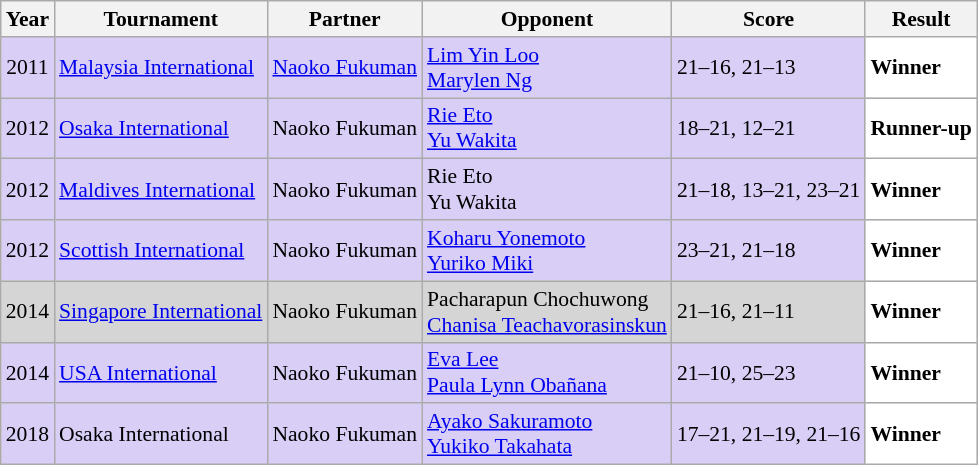<table class="sortable wikitable" style="font-size: 90%;">
<tr>
<th>Year</th>
<th>Tournament</th>
<th>Partner</th>
<th>Opponent</th>
<th>Score</th>
<th>Result</th>
</tr>
<tr style="background:#D8CEF6">
<td align="center">2011</td>
<td align="left"><a href='#'>Malaysia International</a></td>
<td align="left"> <a href='#'>Naoko Fukuman</a></td>
<td align="left"> <a href='#'>Lim Yin Loo</a><br> <a href='#'>Marylen Ng</a></td>
<td align="left">21–16, 21–13</td>
<td style="text-align:left; background:white"> <strong>Winner</strong></td>
</tr>
<tr style="background:#D8CEF6">
<td align="center">2012</td>
<td align="left"><a href='#'>Osaka International</a></td>
<td align="left"> Naoko Fukuman</td>
<td align="left"> <a href='#'>Rie Eto</a><br> <a href='#'>Yu Wakita</a></td>
<td align="left">18–21, 12–21</td>
<td style="text-align:left; background:white"> <strong>Runner-up</strong></td>
</tr>
<tr style="background:#D8CEF6">
<td align="center">2012</td>
<td align="left"><a href='#'>Maldives International</a></td>
<td align="left"> Naoko Fukuman</td>
<td align="left"> Rie Eto<br> Yu Wakita</td>
<td align="left">21–18, 13–21, 23–21</td>
<td style="text-align:left; background:white"> <strong>Winner</strong></td>
</tr>
<tr style="background:#D8CEF6">
<td align="center">2012</td>
<td align="left"><a href='#'>Scottish International</a></td>
<td align="left"> Naoko Fukuman</td>
<td align="left"> <a href='#'>Koharu Yonemoto</a><br> <a href='#'>Yuriko Miki</a></td>
<td align="left">23–21, 21–18</td>
<td style="text-align:left; background:white"> <strong>Winner</strong></td>
</tr>
<tr style="background:#D5D5D5">
<td align="center">2014</td>
<td align="left"><a href='#'>Singapore International</a></td>
<td align="left"> Naoko Fukuman</td>
<td align="left"> Pacharapun Chochuwong<br> <a href='#'>Chanisa Teachavorasinskun</a></td>
<td align="left">21–16, 21–11</td>
<td style="text-align:left; background:white"> <strong>Winner</strong></td>
</tr>
<tr style="background:#D8CEF6">
<td align="center">2014</td>
<td align="left"><a href='#'>USA International</a></td>
<td align="left"> Naoko Fukuman</td>
<td align="left"> <a href='#'>Eva Lee</a><br> <a href='#'>Paula Lynn Obañana</a></td>
<td align="left">21–10, 25–23</td>
<td style="text-align:left; background:white"> <strong>Winner</strong></td>
</tr>
<tr style="background:#D8CEF6">
<td align="center">2018</td>
<td align="left">Osaka International</td>
<td align="left"> Naoko Fukuman</td>
<td align="left"> <a href='#'>Ayako Sakuramoto</a><br> <a href='#'>Yukiko Takahata</a></td>
<td align="left">17–21, 21–19, 21–16</td>
<td style="text-align:left; background:white"> <strong>Winner</strong></td>
</tr>
</table>
